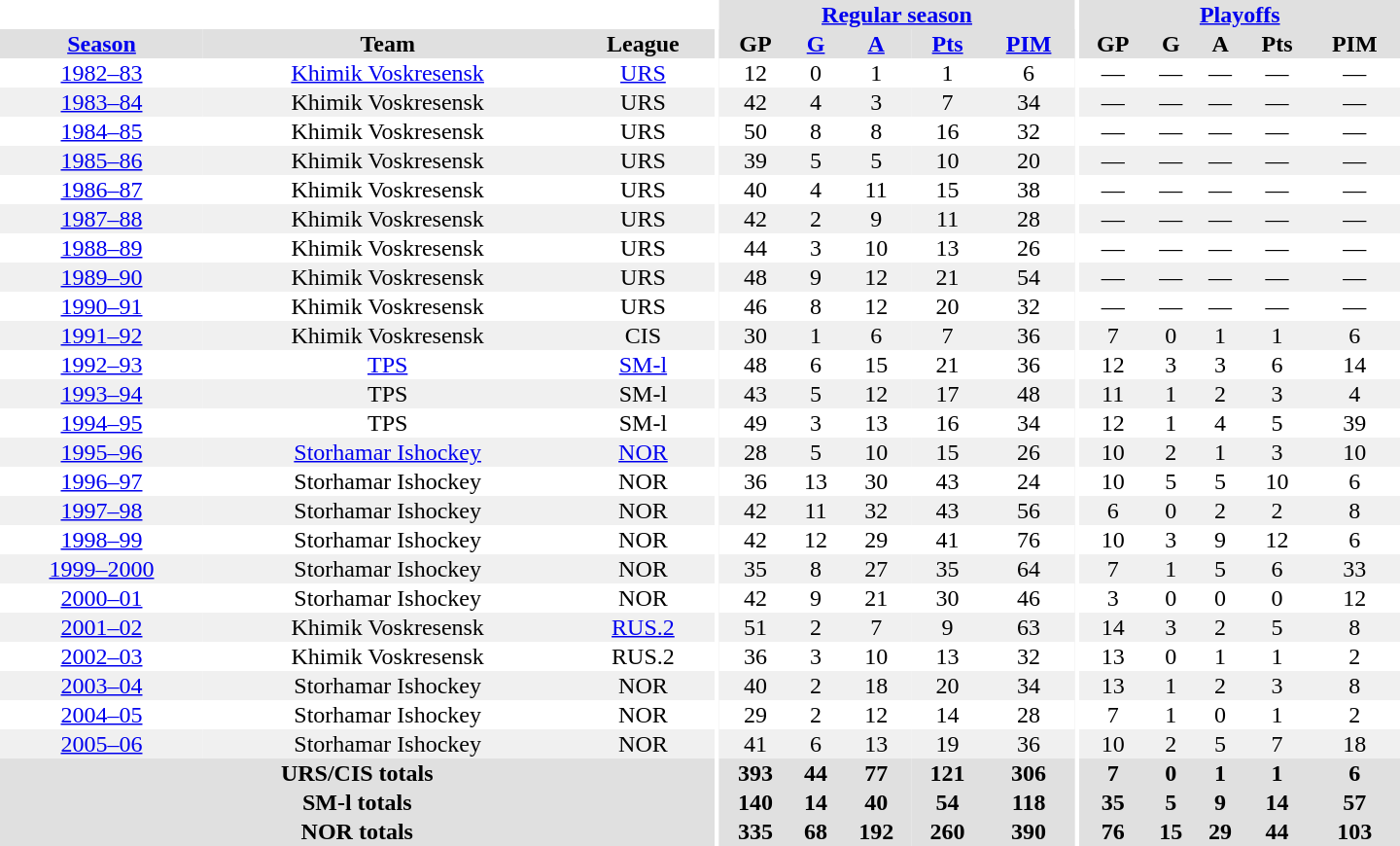<table border="0" cellpadding="1" cellspacing="0" style="text-align:center; width:60em">
<tr bgcolor="#e0e0e0">
<th colspan="3" bgcolor="#ffffff"></th>
<th rowspan="99" bgcolor="#ffffff"></th>
<th colspan="5"><a href='#'>Regular season</a></th>
<th rowspan="99" bgcolor="#ffffff"></th>
<th colspan="5"><a href='#'>Playoffs</a></th>
</tr>
<tr bgcolor="#e0e0e0">
<th><a href='#'>Season</a></th>
<th>Team</th>
<th>League</th>
<th>GP</th>
<th><a href='#'>G</a></th>
<th><a href='#'>A</a></th>
<th><a href='#'>Pts</a></th>
<th><a href='#'>PIM</a></th>
<th>GP</th>
<th>G</th>
<th>A</th>
<th>Pts</th>
<th>PIM</th>
</tr>
<tr>
<td><a href='#'>1982–83</a></td>
<td><a href='#'>Khimik Voskresensk</a></td>
<td><a href='#'>URS</a></td>
<td>12</td>
<td>0</td>
<td>1</td>
<td>1</td>
<td>6</td>
<td>—</td>
<td>—</td>
<td>—</td>
<td>—</td>
<td>—</td>
</tr>
<tr bgcolor="#f0f0f0">
<td><a href='#'>1983–84</a></td>
<td>Khimik Voskresensk</td>
<td>URS</td>
<td>42</td>
<td>4</td>
<td>3</td>
<td>7</td>
<td>34</td>
<td>—</td>
<td>—</td>
<td>—</td>
<td>—</td>
<td>—</td>
</tr>
<tr>
<td><a href='#'>1984–85</a></td>
<td>Khimik Voskresensk</td>
<td>URS</td>
<td>50</td>
<td>8</td>
<td>8</td>
<td>16</td>
<td>32</td>
<td>—</td>
<td>—</td>
<td>—</td>
<td>—</td>
<td>—</td>
</tr>
<tr bgcolor="#f0f0f0">
<td><a href='#'>1985–86</a></td>
<td>Khimik Voskresensk</td>
<td>URS</td>
<td>39</td>
<td>5</td>
<td>5</td>
<td>10</td>
<td>20</td>
<td>—</td>
<td>—</td>
<td>—</td>
<td>—</td>
<td>—</td>
</tr>
<tr>
<td><a href='#'>1986–87</a></td>
<td>Khimik Voskresensk</td>
<td>URS</td>
<td>40</td>
<td>4</td>
<td>11</td>
<td>15</td>
<td>38</td>
<td>—</td>
<td>—</td>
<td>—</td>
<td>—</td>
<td>—</td>
</tr>
<tr bgcolor="#f0f0f0">
<td><a href='#'>1987–88</a></td>
<td>Khimik Voskresensk</td>
<td>URS</td>
<td>42</td>
<td>2</td>
<td>9</td>
<td>11</td>
<td>28</td>
<td>—</td>
<td>—</td>
<td>—</td>
<td>—</td>
<td>—</td>
</tr>
<tr>
<td><a href='#'>1988–89</a></td>
<td>Khimik Voskresensk</td>
<td>URS</td>
<td>44</td>
<td>3</td>
<td>10</td>
<td>13</td>
<td>26</td>
<td>—</td>
<td>—</td>
<td>—</td>
<td>—</td>
<td>—</td>
</tr>
<tr bgcolor="#f0f0f0">
<td><a href='#'>1989–90</a></td>
<td>Khimik Voskresensk</td>
<td>URS</td>
<td>48</td>
<td>9</td>
<td>12</td>
<td>21</td>
<td>54</td>
<td>—</td>
<td>—</td>
<td>—</td>
<td>—</td>
<td>—</td>
</tr>
<tr>
<td><a href='#'>1990–91</a></td>
<td>Khimik Voskresensk</td>
<td>URS</td>
<td>46</td>
<td>8</td>
<td>12</td>
<td>20</td>
<td>32</td>
<td>—</td>
<td>—</td>
<td>—</td>
<td>—</td>
<td>—</td>
</tr>
<tr bgcolor="#f0f0f0">
<td><a href='#'>1991–92</a></td>
<td>Khimik Voskresensk</td>
<td>CIS</td>
<td>30</td>
<td>1</td>
<td>6</td>
<td>7</td>
<td>36</td>
<td>7</td>
<td>0</td>
<td>1</td>
<td>1</td>
<td>6</td>
</tr>
<tr>
<td><a href='#'>1992–93</a></td>
<td><a href='#'>TPS</a></td>
<td><a href='#'>SM-l</a></td>
<td>48</td>
<td>6</td>
<td>15</td>
<td>21</td>
<td>36</td>
<td>12</td>
<td>3</td>
<td>3</td>
<td>6</td>
<td>14</td>
</tr>
<tr bgcolor="#f0f0f0">
<td><a href='#'>1993–94</a></td>
<td>TPS</td>
<td>SM-l</td>
<td>43</td>
<td>5</td>
<td>12</td>
<td>17</td>
<td>48</td>
<td>11</td>
<td>1</td>
<td>2</td>
<td>3</td>
<td>4</td>
</tr>
<tr>
<td><a href='#'>1994–95</a></td>
<td>TPS</td>
<td>SM-l</td>
<td>49</td>
<td>3</td>
<td>13</td>
<td>16</td>
<td>34</td>
<td>12</td>
<td>1</td>
<td>4</td>
<td>5</td>
<td>39</td>
</tr>
<tr bgcolor="#f0f0f0">
<td><a href='#'>1995–96</a></td>
<td><a href='#'>Storhamar Ishockey</a></td>
<td><a href='#'>NOR</a></td>
<td>28</td>
<td>5</td>
<td>10</td>
<td>15</td>
<td>26</td>
<td>10</td>
<td>2</td>
<td>1</td>
<td>3</td>
<td>10</td>
</tr>
<tr>
<td><a href='#'>1996–97</a></td>
<td>Storhamar Ishockey</td>
<td>NOR</td>
<td>36</td>
<td>13</td>
<td>30</td>
<td>43</td>
<td>24</td>
<td>10</td>
<td>5</td>
<td>5</td>
<td>10</td>
<td>6</td>
</tr>
<tr bgcolor="#f0f0f0">
<td><a href='#'>1997–98</a></td>
<td>Storhamar Ishockey</td>
<td>NOR</td>
<td>42</td>
<td>11</td>
<td>32</td>
<td>43</td>
<td>56</td>
<td>6</td>
<td>0</td>
<td>2</td>
<td>2</td>
<td>8</td>
</tr>
<tr>
<td><a href='#'>1998–99</a></td>
<td>Storhamar Ishockey</td>
<td>NOR</td>
<td>42</td>
<td>12</td>
<td>29</td>
<td>41</td>
<td>76</td>
<td>10</td>
<td>3</td>
<td>9</td>
<td>12</td>
<td>6</td>
</tr>
<tr bgcolor="#f0f0f0">
<td><a href='#'>1999–2000</a></td>
<td>Storhamar Ishockey</td>
<td>NOR</td>
<td>35</td>
<td>8</td>
<td>27</td>
<td>35</td>
<td>64</td>
<td>7</td>
<td>1</td>
<td>5</td>
<td>6</td>
<td>33</td>
</tr>
<tr>
<td><a href='#'>2000–01</a></td>
<td>Storhamar Ishockey</td>
<td>NOR</td>
<td>42</td>
<td>9</td>
<td>21</td>
<td>30</td>
<td>46</td>
<td>3</td>
<td>0</td>
<td>0</td>
<td>0</td>
<td>12</td>
</tr>
<tr bgcolor="#f0f0f0">
<td><a href='#'>2001–02</a></td>
<td>Khimik Voskresensk</td>
<td><a href='#'>RUS.2</a></td>
<td>51</td>
<td>2</td>
<td>7</td>
<td>9</td>
<td>63</td>
<td>14</td>
<td>3</td>
<td>2</td>
<td>5</td>
<td>8</td>
</tr>
<tr>
<td><a href='#'>2002–03</a></td>
<td>Khimik Voskresensk</td>
<td>RUS.2</td>
<td>36</td>
<td>3</td>
<td>10</td>
<td>13</td>
<td>32</td>
<td>13</td>
<td>0</td>
<td>1</td>
<td>1</td>
<td>2</td>
</tr>
<tr bgcolor="#f0f0f0">
<td><a href='#'>2003–04</a></td>
<td>Storhamar Ishockey</td>
<td>NOR</td>
<td>40</td>
<td>2</td>
<td>18</td>
<td>20</td>
<td>34</td>
<td>13</td>
<td>1</td>
<td>2</td>
<td>3</td>
<td>8</td>
</tr>
<tr>
<td><a href='#'>2004–05</a></td>
<td>Storhamar Ishockey</td>
<td>NOR</td>
<td>29</td>
<td>2</td>
<td>12</td>
<td>14</td>
<td>28</td>
<td>7</td>
<td>1</td>
<td>0</td>
<td>1</td>
<td>2</td>
</tr>
<tr bgcolor="#f0f0f0">
<td><a href='#'>2005–06</a></td>
<td>Storhamar Ishockey</td>
<td>NOR</td>
<td>41</td>
<td>6</td>
<td>13</td>
<td>19</td>
<td>36</td>
<td>10</td>
<td>2</td>
<td>5</td>
<td>7</td>
<td>18</td>
</tr>
<tr bgcolor="#e0e0e0">
<th colspan="3">URS/CIS totals</th>
<th>393</th>
<th>44</th>
<th>77</th>
<th>121</th>
<th>306</th>
<th>7</th>
<th>0</th>
<th>1</th>
<th>1</th>
<th>6</th>
</tr>
<tr bgcolor="#e0e0e0">
<th colspan="3">SM-l totals</th>
<th>140</th>
<th>14</th>
<th>40</th>
<th>54</th>
<th>118</th>
<th>35</th>
<th>5</th>
<th>9</th>
<th>14</th>
<th>57</th>
</tr>
<tr bgcolor="#e0e0e0">
<th colspan="3">NOR totals</th>
<th>335</th>
<th>68</th>
<th>192</th>
<th>260</th>
<th>390</th>
<th>76</th>
<th>15</th>
<th>29</th>
<th>44</th>
<th>103</th>
</tr>
</table>
